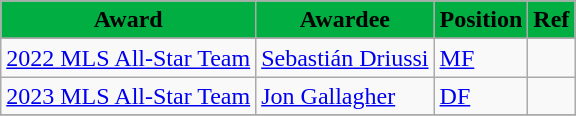<table class="wikitable">
<tr style="background:#cccccc;">
<th style="background:#00AE42; color:#000000">Award</th>
<th style="background:#00AE42; color:#000000">Awardee</th>
<th style="background:#00AE42; color:#000000">Position</th>
<th style="background:#00AE42; color:#000000">Ref</th>
</tr>
<tr>
</tr>
<tr>
<td><a href='#'>2022 MLS All-Star Team</a></td>
<td> <a href='#'>Sebastián Driussi</a></td>
<td><a href='#'>MF</a></td>
<td style="text-align: center;"></td>
</tr>
<tr>
<td><a href='#'>2023 MLS All-Star Team</a></td>
<td> <a href='#'>Jon Gallagher</a></td>
<td><a href='#'>DF</a></td>
<td style="text-align: center;"></td>
</tr>
<tr>
</tr>
</table>
